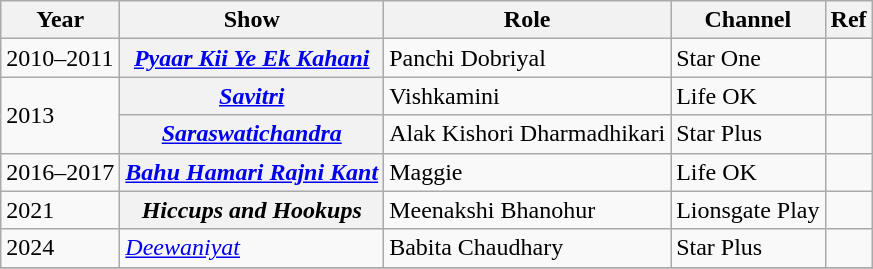<table class="wikitable">
<tr>
<th>Year</th>
<th>Show</th>
<th>Role</th>
<th>Channel</th>
<th>Ref</th>
</tr>
<tr>
<td>2010–2011</td>
<th><em><a href='#'>Pyaar Kii Ye Ek Kahani</a></em></th>
<td>Panchi Dobriyal</td>
<td>Star One</td>
<td></td>
</tr>
<tr>
<td rowspan="2">2013</td>
<th><em><a href='#'>Savitri</a></em></th>
<td>Vishkamini</td>
<td>Life OK</td>
<td></td>
</tr>
<tr>
<th><em><a href='#'>Saraswatichandra</a></em></th>
<td>Alak Kishori Dharmadhikari</td>
<td>Star Plus</td>
<td></td>
</tr>
<tr>
<td>2016–2017</td>
<th><em><a href='#'>Bahu Hamari Rajni Kant</a></em></th>
<td>Maggie</td>
<td>Life OK</td>
<td></td>
</tr>
<tr>
<td>2021</td>
<th><em>Hiccups and Hookups</em></th>
<td>Meenakshi Bhanohur</td>
<td>Lionsgate Play</td>
<td></td>
</tr>
<tr>
<td>2024</td>
<td><em><a href='#'>Deewaniyat</a></em></td>
<td>Babita Chaudhary</td>
<td>Star Plus</td>
<td></td>
</tr>
<tr>
</tr>
</table>
